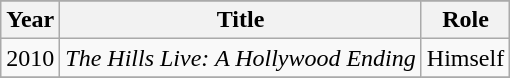<table class="wikitable">
<tr>
</tr>
<tr>
<th>Year</th>
<th>Title</th>
<th>Role</th>
</tr>
<tr>
<td>2010</td>
<td><em>The Hills Live: A Hollywood Ending</em></td>
<td>Himself</td>
</tr>
<tr>
</tr>
</table>
